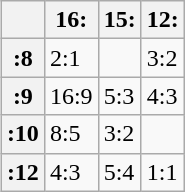<table class="wikitable" align="right">
<tr>
<th></th>
<th>16:</th>
<th>15:</th>
<th>12:<br></th>
</tr>
<tr>
<th>:8 </th>
<td>2:1</td>
<td></td>
<td>3:2</td>
</tr>
<tr>
<th>:9</th>
<td>16:9</td>
<td>5:3</td>
<td>4:3</td>
</tr>
<tr>
<th>:10</th>
<td>8:5</td>
<td>3:2</td>
<td></td>
</tr>
<tr>
<th>:12</th>
<td>4:3</td>
<td>5:4</td>
<td>1:1</td>
</tr>
</table>
